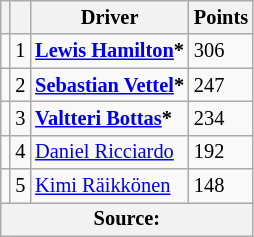<table class="wikitable" style="font-size: 85%;">
<tr>
<th></th>
<th></th>
<th>Driver</th>
<th>Points</th>
</tr>
<tr>
<td align="left"></td>
<td align="center">1</td>
<td> <strong><a href='#'>Lewis Hamilton</a>*</strong></td>
<td align="left">306</td>
</tr>
<tr>
<td align="left"></td>
<td align="center">2</td>
<td> <strong><a href='#'>Sebastian Vettel</a>*</strong></td>
<td align="left">247</td>
</tr>
<tr>
<td align="left"></td>
<td align="center">3</td>
<td> <strong><a href='#'>Valtteri Bottas</a>*</strong></td>
<td align="left">234</td>
</tr>
<tr>
<td align="left"></td>
<td align="center">4</td>
<td> <a href='#'>Daniel Ricciardo</a></td>
<td align="left">192</td>
</tr>
<tr>
<td align="left"></td>
<td align="center">5</td>
<td> <a href='#'>Kimi Räikkönen</a></td>
<td align="left">148</td>
</tr>
<tr>
<th colspan=4>Source: </th>
</tr>
</table>
